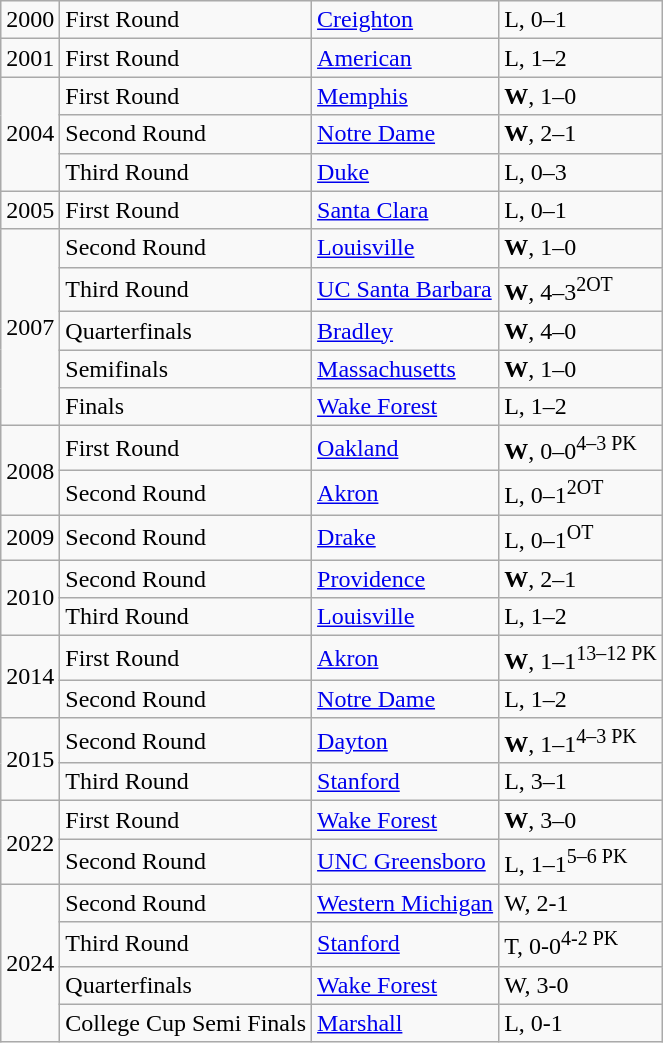<table class="wikitable">
<tr>
<td>2000</td>
<td>First Round</td>
<td><a href='#'>Creighton</a></td>
<td>L, 0–1</td>
</tr>
<tr>
<td>2001</td>
<td>First Round</td>
<td><a href='#'>American</a></td>
<td>L, 1–2</td>
</tr>
<tr>
<td rowspan="3">2004</td>
<td>First Round</td>
<td><a href='#'>Memphis</a></td>
<td><strong>W</strong>, 1–0</td>
</tr>
<tr>
<td>Second Round</td>
<td><a href='#'>Notre Dame</a></td>
<td><strong>W</strong>, 2–1</td>
</tr>
<tr>
<td>Third Round</td>
<td><a href='#'>Duke</a></td>
<td>L, 0–3</td>
</tr>
<tr>
<td>2005</td>
<td>First Round</td>
<td><a href='#'>Santa Clara</a></td>
<td>L, 0–1</td>
</tr>
<tr>
<td rowspan="5">2007</td>
<td>Second Round</td>
<td><a href='#'>Louisville</a></td>
<td><strong>W</strong>, 1–0</td>
</tr>
<tr>
<td>Third Round</td>
<td><a href='#'>UC Santa Barbara</a></td>
<td><strong>W</strong>, 4–3<sup>2OT</sup></td>
</tr>
<tr>
<td>Quarterfinals</td>
<td><a href='#'>Bradley</a></td>
<td><strong>W</strong>, 4–0</td>
</tr>
<tr>
<td>Semifinals</td>
<td><a href='#'>Massachusetts</a></td>
<td><strong>W</strong>, 1–0</td>
</tr>
<tr>
<td>Finals</td>
<td><a href='#'>Wake Forest</a></td>
<td>L, 1–2</td>
</tr>
<tr>
<td rowspan="2">2008</td>
<td>First Round</td>
<td><a href='#'>Oakland</a></td>
<td><strong>W</strong>, 0–0<sup>4–3 PK</sup></td>
</tr>
<tr>
<td>Second Round</td>
<td><a href='#'>Akron</a></td>
<td>L, 0–1<sup>2OT</sup></td>
</tr>
<tr>
<td>2009</td>
<td>Second Round</td>
<td><a href='#'>Drake</a></td>
<td>L, 0–1<sup>OT</sup></td>
</tr>
<tr>
<td rowspan="2">2010</td>
<td>Second Round</td>
<td><a href='#'>Providence</a></td>
<td><strong>W</strong>, 2–1</td>
</tr>
<tr>
<td>Third Round</td>
<td><a href='#'>Louisville</a></td>
<td>L, 1–2</td>
</tr>
<tr>
<td rowspan="2">2014</td>
<td>First Round</td>
<td><a href='#'>Akron</a></td>
<td><strong>W</strong>, 1–1<sup>13–12 PK</sup></td>
</tr>
<tr>
<td>Second Round</td>
<td><a href='#'>Notre Dame</a></td>
<td>L, 1–2</td>
</tr>
<tr>
<td rowspan="2">2015</td>
<td>Second Round</td>
<td><a href='#'>Dayton</a></td>
<td><strong>W</strong>, 1–1<sup>4–3 PK</sup></td>
</tr>
<tr>
<td>Third Round</td>
<td><a href='#'>Stanford</a></td>
<td>L, 3–1</td>
</tr>
<tr>
<td rowspan="2">2022</td>
<td>First Round</td>
<td><a href='#'>Wake Forest</a></td>
<td><strong>W</strong>, 3–0</td>
</tr>
<tr>
<td>Second Round</td>
<td><a href='#'>UNC Greensboro</a></td>
<td>L, 1–1<sup>5–6 PK</sup></td>
</tr>
<tr>
<td rowspan="4">2024 </td>
<td>Second Round</td>
<td><a href='#'>Western Michigan</a></td>
<td>W, 2-1</td>
</tr>
<tr>
<td>Third Round</td>
<td><a href='#'>Stanford</a></td>
<td>T, 0-0<sup>4-2 PK</sup></td>
</tr>
<tr>
<td>Quarterfinals</td>
<td><a href='#'>Wake Forest</a></td>
<td>W, 3-0</td>
</tr>
<tr>
<td>College Cup Semi Finals</td>
<td><a href='#'>Marshall</a></td>
<td>L, 0-1</td>
</tr>
</table>
